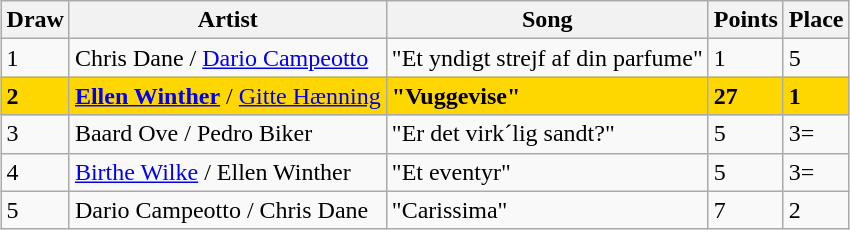<table class="sortable wikitable" style="margin: 1em auto 1em auto">
<tr>
<th>Draw</th>
<th>Artist</th>
<th>Song</th>
<th>Points</th>
<th>Place</th>
</tr>
<tr>
<td>1</td>
<td>Chris Dane / <a href='#'>Dario Campeotto</a></td>
<td>"Et yndigt strejf af din parfume"</td>
<td>1</td>
<td>5</td>
</tr>
<tr bgcolor="#FFD700">
<td><strong>2</strong></td>
<td><strong><a href='#'>Ellen Winther</a></strong> / <a href='#'>Gitte Hænning</a></td>
<td><strong>"Vuggevise"</strong></td>
<td><strong>27</strong></td>
<td><strong>1</strong></td>
</tr>
<tr>
<td>3</td>
<td>Baard Ove / Pedro Biker</td>
<td>"Er det virk´lig sandt?"</td>
<td>5</td>
<td>3=</td>
</tr>
<tr>
<td>4</td>
<td><a href='#'>Birthe Wilke</a> / Ellen Winther</td>
<td>"Et eventyr"</td>
<td>5</td>
<td>3=</td>
</tr>
<tr>
<td>5</td>
<td>Dario Campeotto / Chris Dane</td>
<td>"Carissima"</td>
<td>7</td>
<td>2</td>
</tr>
</table>
